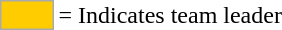<table>
<tr>
<td style="background:#fc0; border:1px solid #aaa; width:2em;"></td>
<td>= Indicates team leader</td>
</tr>
</table>
